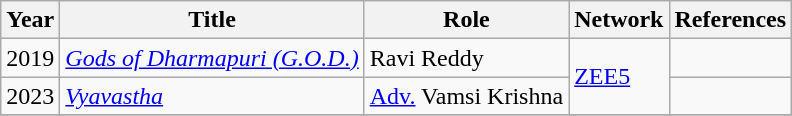<table class="wikitable sortable">
<tr>
<th>Year</th>
<th>Title</th>
<th>Role</th>
<th>Network</th>
<th>References</th>
</tr>
<tr>
<td>2019</td>
<td><em><a href='#'>Gods of Dharmapuri (G.O.D.)</a></em></td>
<td>Ravi Reddy</td>
<td rowspan="2"><a href='#'>ZEE5</a></td>
<td></td>
</tr>
<tr>
<td>2023</td>
<td><em><a href='#'>Vyavastha</a></em></td>
<td><a href='#'>Adv.</a> Vamsi Krishna</td>
<td></td>
</tr>
<tr>
</tr>
</table>
